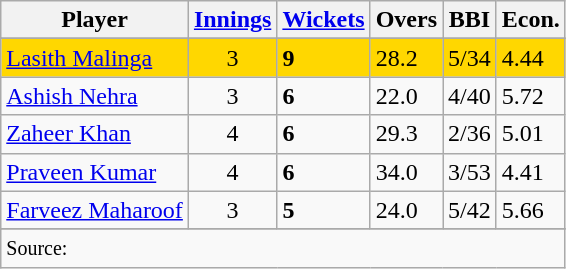<table class="wikitable sortable" style="text-align:centre;">
<tr>
<th>Player</th>
<th><a href='#'>Innings</a></th>
<th><a href='#'>Wickets</a></th>
<th>Overs</th>
<th>BBI</th>
<th>Econ.</th>
</tr>
<tr>
</tr>
<tr style="background:gold;">
<td style="text-align:left"> <a href='#'>Lasith Malinga</a></td>
<td style="text-align:center;">3</td>
<td><strong>9</strong></td>
<td>28.2</td>
<td>5/34</td>
<td>4.44</td>
</tr>
<tr>
<td style="text-align:left"> <a href='#'>Ashish Nehra</a></td>
<td style="text-align:center;">3</td>
<td><strong>6</strong></td>
<td>22.0</td>
<td>4/40</td>
<td>5.72</td>
</tr>
<tr>
<td style="text-align:left"> <a href='#'>Zaheer Khan</a></td>
<td style="text-align:center;">4</td>
<td><strong>6</strong></td>
<td>29.3</td>
<td>2/36</td>
<td>5.01</td>
</tr>
<tr>
<td style="text-align:left"> <a href='#'>Praveen Kumar</a></td>
<td style="text-align:center;">4</td>
<td><strong>6</strong></td>
<td>34.0</td>
<td>3/53</td>
<td>4.41</td>
</tr>
<tr>
<td style="text-align:left"> <a href='#'>Farveez Maharoof</a></td>
<td style="text-align:center;">3</td>
<td><strong>5</strong></td>
<td>24.0</td>
<td>5/42</td>
<td>5.66</td>
</tr>
<tr>
</tr>
<tr class="sortbottom">
<td scope="row" colspan=6><small>Source:</small> </td>
</tr>
</table>
